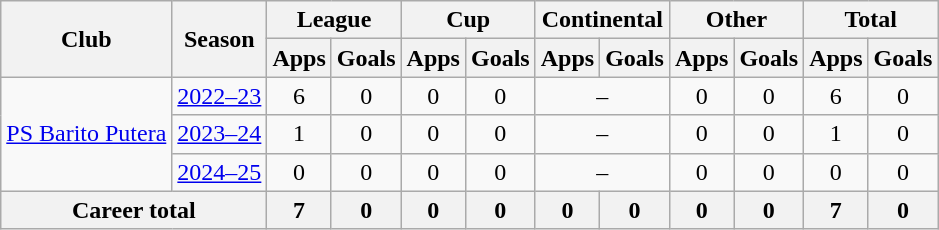<table class="wikitable" style="text-align: center">
<tr>
<th rowspan="2">Club</th>
<th rowspan="2">Season</th>
<th colspan="2">League</th>
<th colspan="2">Cup</th>
<th colspan="2">Continental</th>
<th colspan="2">Other</th>
<th colspan="3">Total</th>
</tr>
<tr>
<th>Apps</th>
<th>Goals</th>
<th>Apps</th>
<th>Goals</th>
<th>Apps</th>
<th>Goals</th>
<th>Apps</th>
<th>Goals</th>
<th>Apps</th>
<th>Goals</th>
</tr>
<tr>
<td rowspan="3"><a href='#'>PS Barito Putera</a></td>
<td><a href='#'>2022–23</a></td>
<td>6</td>
<td>0</td>
<td>0</td>
<td>0</td>
<td colspan="2">–</td>
<td>0</td>
<td>0</td>
<td>6</td>
<td>0</td>
</tr>
<tr>
<td><a href='#'>2023–24</a></td>
<td>1</td>
<td>0</td>
<td>0</td>
<td>0</td>
<td colspan="2">–</td>
<td>0</td>
<td>0</td>
<td>1</td>
<td>0</td>
</tr>
<tr>
<td><a href='#'>2024–25</a></td>
<td>0</td>
<td>0</td>
<td>0</td>
<td>0</td>
<td colspan="2">–</td>
<td>0</td>
<td>0</td>
<td>0</td>
<td>0</td>
</tr>
<tr>
<th colspan=2>Career total</th>
<th>7</th>
<th>0</th>
<th>0</th>
<th>0</th>
<th>0</th>
<th>0</th>
<th>0</th>
<th>0</th>
<th>7</th>
<th>0</th>
</tr>
</table>
